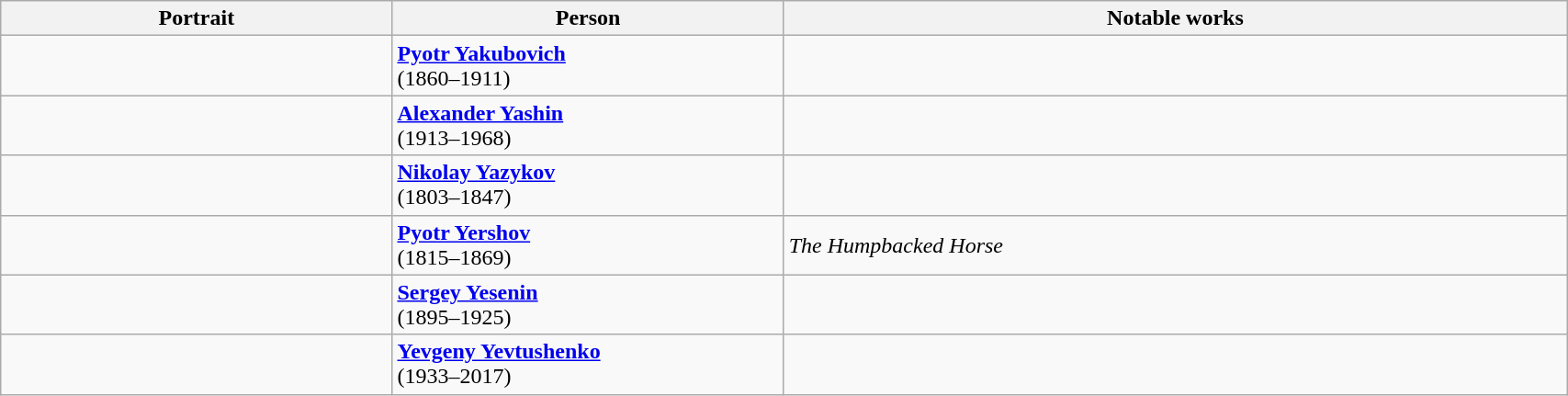<table class="wikitable" style="width:90%;">
<tr>
<th style="width:25%;">Portrait</th>
<th style="width:25%;">Person</th>
<th style="width:50%;">Notable works</th>
</tr>
<tr>
<td align=center></td>
<td><strong><a href='#'>Pyotr Yakubovich</a></strong> <br>(1860–1911)</td>
<td></td>
</tr>
<tr>
<td align=center></td>
<td><strong><a href='#'>Alexander Yashin</a></strong> <br>(1913–1968)</td>
<td></td>
</tr>
<tr>
<td align=center></td>
<td><strong><a href='#'>Nikolay Yazykov</a></strong><br> (1803–1847)</td>
<td></td>
</tr>
<tr>
<td align=center></td>
<td><strong><a href='#'>Pyotr Yershov</a></strong><br> (1815–1869)</td>
<td><em>The Humpbacked Horse</em></td>
</tr>
<tr>
<td align=center></td>
<td><strong><a href='#'>Sergey Yesenin</a></strong><br> (1895–1925)</td>
<td></td>
</tr>
<tr>
<td align=center></td>
<td><strong><a href='#'>Yevgeny Yevtushenko</a></strong><br> (1933–2017)</td>
<td></td>
</tr>
</table>
